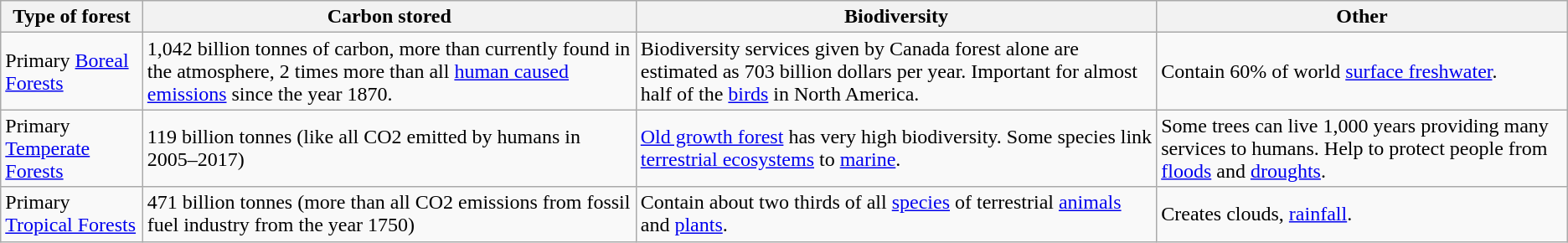<table class="wikitable">
<tr>
<th>Type of forest</th>
<th>Carbon stored</th>
<th>Biodiversity</th>
<th>Other</th>
</tr>
<tr>
<td>Primary <a href='#'>Boreal Forests</a></td>
<td>1,042 billion tonnes of carbon, more than currently found in the atmosphere, 2 times more than all <a href='#'>human caused emissions</a> since the year 1870.</td>
<td>Biodiversity services given by Canada forest alone are estimated as 703 billion dollars per year. Important for almost half of the <a href='#'>birds</a> in North America.</td>
<td>Contain 60% of world <a href='#'>surface freshwater</a>.</td>
</tr>
<tr>
<td>Primary <a href='#'>Temperate Forests</a></td>
<td>119 billion tonnes (like all CO2 emitted by humans in 2005–2017)</td>
<td><a href='#'>Old growth forest</a> has very high biodiversity. Some species link <a href='#'>terrestrial ecosystems</a> to <a href='#'>marine</a>.</td>
<td>Some trees can live 1,000 years providing many services to humans. Help to protect people from <a href='#'>floods</a> and <a href='#'>droughts</a>.</td>
</tr>
<tr>
<td>Primary <a href='#'>Tropical Forests</a></td>
<td>471 billion tonnes (more than all CO2 emissions from fossil fuel industry from the year 1750)</td>
<td>Contain about two thirds of all <a href='#'>species</a> of terrestrial <a href='#'>animals</a> and <a href='#'>plants</a>.</td>
<td>Creates clouds, <a href='#'>rainfall</a>.</td>
</tr>
</table>
